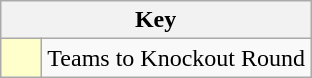<table class="wikitable" style="text-align: center;">
<tr>
<th colspan=2>Key</th>
</tr>
<tr>
<td style="background:#ffffcc; width:20px;"></td>
<td align=left>Teams to Knockout Round</td>
</tr>
</table>
